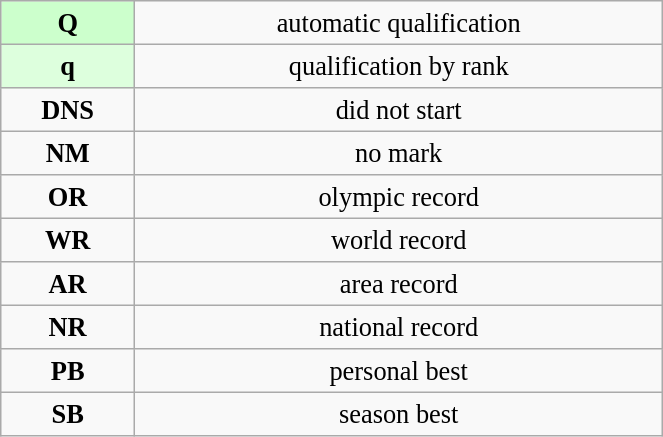<table class="wikitable" style=" text-align:center; font-size:110%;" width="35%">
<tr>
<td bgcolor="ccffcc"><strong>Q</strong></td>
<td>automatic qualification</td>
</tr>
<tr>
<td bgcolor="ddffdd"><strong>q</strong></td>
<td>qualification by rank</td>
</tr>
<tr>
<td><strong>DNS</strong></td>
<td>did not start</td>
</tr>
<tr>
<td><strong>NM</strong></td>
<td>no mark</td>
</tr>
<tr>
<td><strong>OR</strong></td>
<td>olympic record</td>
</tr>
<tr>
<td><strong>WR</strong></td>
<td>world record</td>
</tr>
<tr>
<td><strong>AR</strong></td>
<td>area record</td>
</tr>
<tr>
<td><strong>NR</strong></td>
<td>national record</td>
</tr>
<tr>
<td><strong>PB</strong></td>
<td>personal best</td>
</tr>
<tr>
<td><strong>SB</strong></td>
<td>season best</td>
</tr>
</table>
